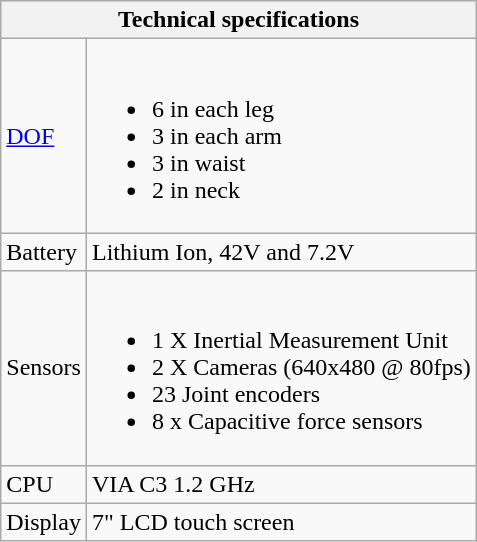<table class="wikitable">
<tr>
<th colspan=2>Technical specifications</th>
</tr>
<tr>
<td><a href='#'>DOF</a></td>
<td><br><ul><li>6 in each leg</li><li>3 in each arm</li><li>3 in waist</li><li>2 in neck</li></ul></td>
</tr>
<tr>
<td>Battery</td>
<td>Lithium Ion, 42V and 7.2V</td>
</tr>
<tr>
<td>Sensors</td>
<td><br><ul><li>1 X Inertial Measurement Unit</li><li>2 X Cameras (640x480 @ 80fps)</li><li>23 Joint encoders</li><li>8 x Capacitive force sensors</li></ul></td>
</tr>
<tr>
<td>CPU</td>
<td>VIA C3 1.2 GHz</td>
</tr>
<tr>
<td>Display</td>
<td>7" LCD touch screen</td>
</tr>
</table>
